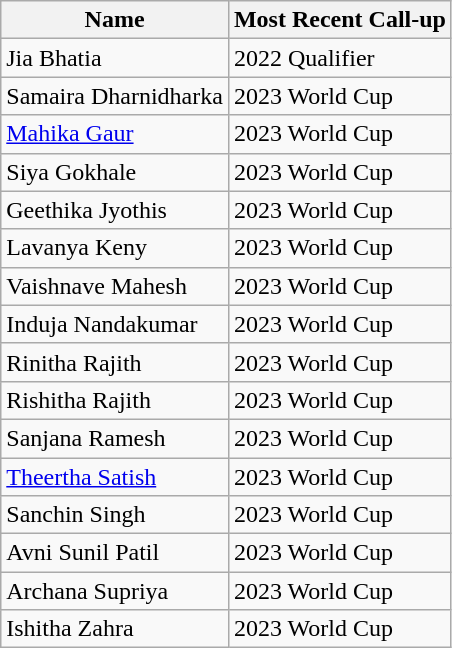<table class="wikitable sortable">
<tr>
<th>Name</th>
<th>Most Recent Call-up</th>
</tr>
<tr>
<td>Jia Bhatia</td>
<td>2022 Qualifier</td>
</tr>
<tr>
<td>Samaira Dharnidharka</td>
<td>2023 World Cup</td>
</tr>
<tr>
<td><a href='#'>Mahika Gaur</a></td>
<td>2023 World Cup</td>
</tr>
<tr>
<td>Siya Gokhale</td>
<td>2023 World Cup</td>
</tr>
<tr>
<td>Geethika Jyothis</td>
<td>2023 World Cup</td>
</tr>
<tr>
<td>Lavanya Keny</td>
<td>2023 World Cup</td>
</tr>
<tr>
<td>Vaishnave Mahesh</td>
<td>2023 World Cup</td>
</tr>
<tr>
<td>Induja Nandakumar</td>
<td>2023 World Cup</td>
</tr>
<tr>
<td>Rinitha Rajith</td>
<td>2023 World Cup</td>
</tr>
<tr>
<td>Rishitha Rajith</td>
<td>2023 World Cup</td>
</tr>
<tr>
<td>Sanjana Ramesh</td>
<td>2023 World Cup</td>
</tr>
<tr>
<td><a href='#'>Theertha Satish</a></td>
<td>2023 World Cup</td>
</tr>
<tr>
<td>Sanchin Singh</td>
<td>2023 World Cup</td>
</tr>
<tr>
<td>Avni Sunil Patil</td>
<td>2023 World Cup</td>
</tr>
<tr>
<td>Archana Supriya</td>
<td>2023 World Cup</td>
</tr>
<tr>
<td>Ishitha Zahra</td>
<td>2023 World Cup</td>
</tr>
</table>
